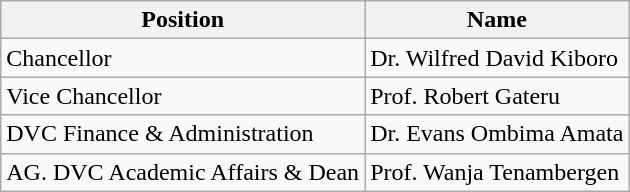<table class="wikitable">
<tr>
<th>Position</th>
<th>Name</th>
</tr>
<tr>
<td>Chancellor</td>
<td>Dr. Wilfred David Kiboro</td>
</tr>
<tr>
<td>Vice Chancellor</td>
<td>Prof. Robert Gateru</td>
</tr>
<tr>
<td>DVC Finance & Administration</td>
<td>Dr. Evans Ombima Amata</td>
</tr>
<tr>
<td>AG. DVC Academic Affairs & Dean</td>
<td>Prof. Wanja Tenambergen</td>
</tr>
</table>
